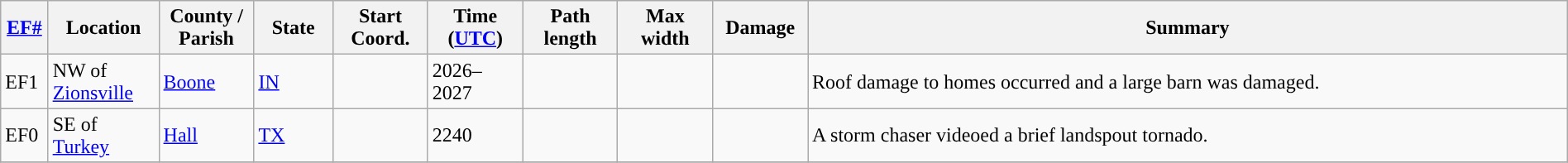<table class="wikitable sortable" style="width:100%;">
<tr>
<th scope="col" width="3%" align="center"><a href='#'>EF#</a></th>
<th scope="col" width="7%" align="center" class="unsortable">Location</th>
<th scope="col" width="6%" align="center" class="unsortable">County / Parish</th>
<th scope="col" width="5%" align="center">State</th>
<th scope="col" width="6%" align="center">Start Coord.</th>
<th scope="col" width="6%" align="center">Time (<a href='#'>UTC</a>)</th>
<th scope="col" width="6%" align="center">Path length</th>
<th scope="col" width="6%" align="center">Max width</th>
<th scope="col" width="6%" align="center">Damage</th>
<th scope="col" width="48%" class="unsortable" align="center">Summary</th>
</tr>
<tr>
<td>EF1</td>
<td>NW of <a href='#'>Zionsville</a></td>
<td><a href='#'>Boone</a></td>
<td><a href='#'>IN</a></td>
<td></td>
<td>2026–2027</td>
<td></td>
<td></td>
<td></td>
<td>Roof damage to homes occurred and a large barn was damaged.</td>
</tr>
<tr>
<td>EF0</td>
<td>SE of <a href='#'>Turkey</a></td>
<td><a href='#'>Hall</a></td>
<td><a href='#'>TX</a></td>
<td></td>
<td>2240</td>
<td></td>
<td></td>
<td></td>
<td>A storm chaser videoed a brief landspout tornado.</td>
</tr>
<tr>
</tr>
</table>
